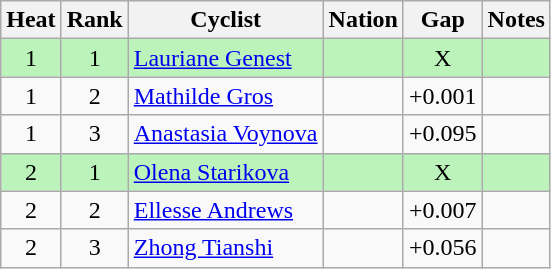<table class="wikitable sortable" style="text-align:center">
<tr>
<th>Heat</th>
<th>Rank</th>
<th>Cyclist</th>
<th>Nation</th>
<th>Gap</th>
<th>Notes</th>
</tr>
<tr bgcolor=#bbf3bb>
<td>1</td>
<td>1</td>
<td align=left><a href='#'>Lauriane Genest</a></td>
<td align=left></td>
<td>X</td>
<td></td>
</tr>
<tr>
<td>1</td>
<td>2</td>
<td align=left><a href='#'>Mathilde Gros</a></td>
<td align=left></td>
<td>+0.001</td>
<td></td>
</tr>
<tr>
<td>1</td>
<td>3</td>
<td align=left><a href='#'>Anastasia Voynova</a></td>
<td align=left></td>
<td>+0.095</td>
<td></td>
</tr>
<tr bgcolor=#bbf3bb>
<td>2</td>
<td>1</td>
<td align=left><a href='#'>Olena Starikova</a></td>
<td align=left></td>
<td>X</td>
<td></td>
</tr>
<tr>
<td>2</td>
<td>2</td>
<td align=left><a href='#'>Ellesse Andrews</a></td>
<td align=left></td>
<td>+0.007</td>
<td></td>
</tr>
<tr>
<td>2</td>
<td>3</td>
<td align=left><a href='#'>Zhong Tianshi</a></td>
<td align=left></td>
<td>+0.056</td>
<td></td>
</tr>
</table>
